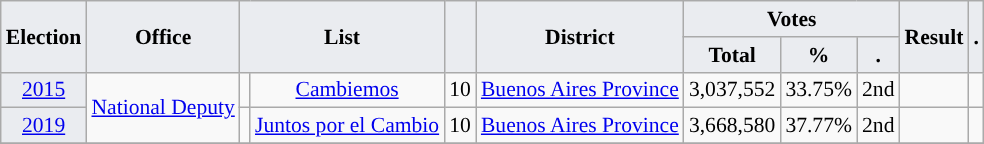<table class="wikitable" style="font-size:90%; text-align:center;">
<tr>
<th style="background-color:#EAECF0;" rowspan=2>Election</th>
<th style="background-color:#EAECF0;" rowspan=2>Office</th>
<th style="background-color:#EAECF0;" colspan=2 rowspan=2>List</th>
<th style="background-color:#EAECF0;" rowspan=2></th>
<th style="background-color:#EAECF0;" rowspan=2>District</th>
<th style="background-color:#EAECF0;" colspan=3>Votes</th>
<th style="background-color:#EAECF0;" rowspan=2>Result</th>
<th style="background-color:#EAECF0;" rowspan=2>.</th>
</tr>
<tr>
<th style="background-color:#EAECF0;">Total</th>
<th style="background-color:#EAECF0;">%</th>
<th style="background-color:#EAECF0;">.</th>
</tr>
<tr>
<td style="background-color:#EAECF0;"><a href='#'>2015</a></td>
<td rowspan=2><a href='#'>National Deputy</a></td>
<td style="background-color:"></td>
<td><a href='#'>Cambiemos</a></td>
<td>10</td>
<td><a href='#'>Buenos Aires Province</a></td>
<td>3,037,552</td>
<td>33.75%</td>
<td>2nd</td>
<td></td>
<td></td>
</tr>
<tr>
<td style="background-color:#EAECF0;"><a href='#'>2019</a></td>
<td style="background-color:"></td>
<td><a href='#'>Juntos por el Cambio</a></td>
<td>10</td>
<td><a href='#'>Buenos Aires Province</a></td>
<td>3,668,580</td>
<td>37.77%</td>
<td>2nd</td>
<td></td>
<td></td>
</tr>
<tr>
</tr>
</table>
